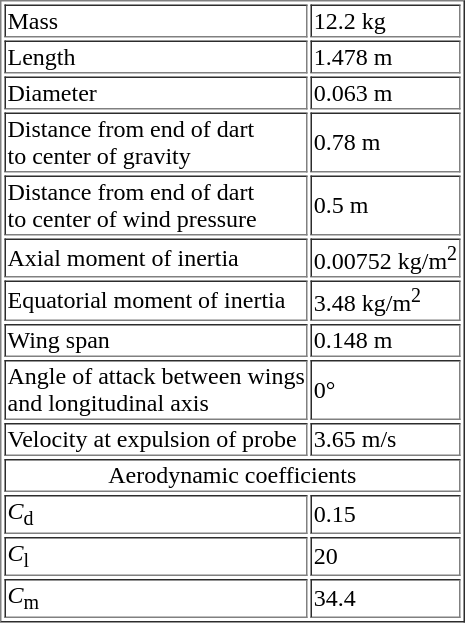<table border="1">
<tr>
<td>Mass</td>
<td>12.2 kg</td>
</tr>
<tr>
<td>Length</td>
<td>1.478 m</td>
</tr>
<tr>
<td>Diameter</td>
<td>0.063 m</td>
</tr>
<tr>
<td>Distance from end of dart<br>to center of gravity</td>
<td>0.78 m</td>
</tr>
<tr>
<td>Distance from end of dart<br>to center of wind pressure</td>
<td>0.5 m</td>
</tr>
<tr>
<td>Axial moment of inertia</td>
<td>0.00752 kg/m<sup>2</sup></td>
</tr>
<tr>
<td>Equatorial moment of inertia</td>
<td>3.48 kg/m<sup>2</sup></td>
</tr>
<tr>
<td>Wing span</td>
<td>0.148 m</td>
</tr>
<tr>
<td>Angle of attack between wings<br>and longitudinal axis</td>
<td>0°</td>
</tr>
<tr>
<td>Velocity at expulsion of probe</td>
<td>3.65 m/s</td>
</tr>
<tr>
<td colspan="2" align="center">Aerodynamic coefficients</td>
</tr>
<tr>
<td><em>C</em><sub>d</sub></td>
<td>0.15</td>
</tr>
<tr>
<td><em>C</em><sub>l</sub></td>
<td>20</td>
</tr>
<tr>
<td><em>C</em><sub>m</sub></td>
<td>34.4</td>
</tr>
</table>
